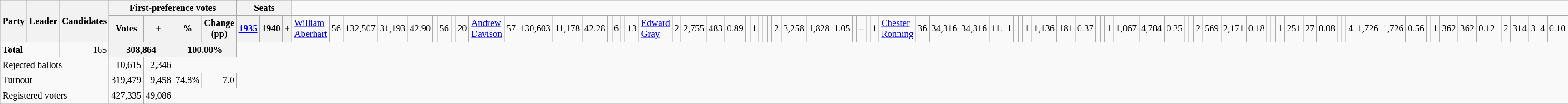<table class="wikitable" style="text-align:right; font-size:85%">
<tr>
<th rowspan="2" colspan="2" style="width:15%">Party</th>
<th rowspan="2">Leader</th>
<th rowspan="2">Candidates</th>
<th colspan="6">First-preference votes</th>
<th colspan="3">Seats</th>
</tr>
<tr>
<th>Votes</th>
<th>±</th>
<th>% </th>
<th colspan="3">Change (pp)</th>
<th><a href='#'>1935</a></th>
<th>1940</th>
<th>±<br></th>
<td style="text-align:left;"><a href='#'>William Aberhart</a></td>
<td>56</td>
<td>132,507</td>
<td>31,193</td>
<td>42.90</td>
<td></td>
<td>56</td>
<td></td>
<td>20<br></td>
<td style="text-align:left;"><a href='#'>Andrew Davison</a></td>
<td>57</td>
<td>130,603</td>
<td>11,178</td>
<td>42.28</td>
<td></td>
<td>6</td>
<td></td>
<td>13<br></td>
<td style="text-align:left;"><a href='#'>Edward Gray</a></td>
<td>2</td>
<td>2,755</td>
<td>483</td>
<td>0.89</td>
<td></td>
<td>1</td>
<td></td>
<td><br></td>
<td style="text-align:left;"></td>
<td>2</td>
<td>3,258</td>
<td>1,828</td>
<td>1.05</td>
<td></td>
<td>–</td>
<td></td>
<td>1<br></td>
<td style="text-align:left;"><a href='#'>Chester Ronning</a></td>
<td>36</td>
<td>34,316</td>
<td>34,316</td>
<td>11.11</td>
<td><br></td>
<td></td>
<td>1</td>
<td>1,136</td>
<td>181</td>
<td>0.37</td>
<td><br></td>
<td style="text-align:left;"></td>
<td>1</td>
<td>1,067</td>
<td>4,704</td>
<td>0.35</td>
<td><br></td>
<td style="text-align:left;"></td>
<td>2</td>
<td>569</td>
<td>2,171</td>
<td>0.18</td>
<td><br></td>
<td></td>
<td>1</td>
<td>251</td>
<td>27</td>
<td>0.08</td>
<td><br></td>
<td></td>
<td>4</td>
<td>1,726</td>
<td>1,726</td>
<td>0.56<br></td>
<td></td>
<td>1</td>
<td>362</td>
<td>362</td>
<td>0.12<br></td>
<td></td>
<td>2</td>
<td>314</td>
<td>314</td>
<td>0.10</td>
</tr>
<tr>
<td colspan="3" style="text-align: left;"><strong>Total</strong></td>
<td>165</td>
<th colspan="2">308,864</th>
<th colspan="2">100.00%</th>
</tr>
<tr>
<td colspan="4" style="text-align:left;">Rejected ballots</td>
<td>10,615</td>
<td>2,346</td>
</tr>
<tr>
<td colspan="4" style="text-align:left;">Turnout</td>
<td>319,479</td>
<td>9,458</td>
<td>74.8%</td>
<td>7.0</td>
</tr>
<tr>
<td colspan="4" style="text-align:left;">Registered voters</td>
<td>427,335</td>
<td>49,086</td>
</tr>
</table>
